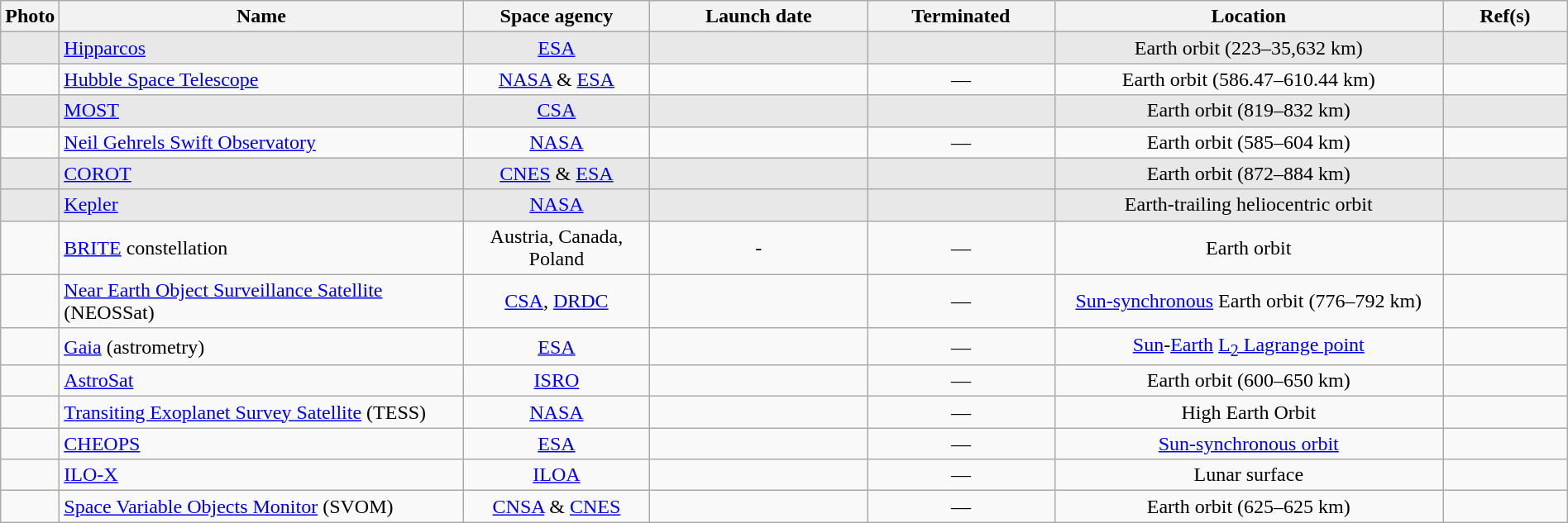<table class="wikitable sortable sticky-header" style="width:100%; border:0; text-align:center;">
<tr>
<th style="width:7% min-width: 100px;" class="unsortable">Photo</th>
<th style="width:26%;">Name</th>
<th style="width:12%;">Space agency</th>
<th style="width:14%;">Launch date</th>
<th style="width:12%;">Terminated</th>
<th style="width:25%;">Location</th>
<th class="unsortable" style="width:8%;">Ref(s)</th>
</tr>
<tr style="background:#E8E8E8;">
<td></td>
<td align="left"><a href='#'>Hipparcos</a></td>
<td><a href='#'>ESA</a></td>
<td></td>
<td></td>
<td>Earth orbit (223–35,632 km)</td>
<td></td>
</tr>
<tr>
<td></td>
<td align="left"><a href='#'>Hubble Space Telescope</a></td>
<td><a href='#'>NASA</a> & <a href='#'>ESA</a></td>
<td></td>
<td>—</td>
<td>Earth orbit (586.47–610.44 km)</td>
<td></td>
</tr>
<tr style="background:#E8E8E8;">
<td></td>
<td align="left"><a href='#'>MOST</a></td>
<td><a href='#'>CSA</a></td>
<td></td>
<td></td>
<td>Earth orbit (819–832 km)</td>
<td></td>
</tr>
<tr>
<td></td>
<td align="left"><a href='#'>Neil Gehrels Swift Observatory</a></td>
<td><a href='#'>NASA</a></td>
<td></td>
<td>—</td>
<td>Earth orbit (585–604 km)</td>
<td></td>
</tr>
<tr style="background:#E8E8E8;">
<td></td>
<td align="left"><a href='#'>COROT</a></td>
<td><a href='#'>CNES</a> & <a href='#'>ESA</a></td>
<td></td>
<td></td>
<td>Earth orbit (872–884 km)</td>
<td></td>
</tr>
<tr style="background:#E8E8E8;">
<td></td>
<td align="left"><a href='#'>Kepler</a></td>
<td><a href='#'>NASA</a></td>
<td></td>
<td></td>
<td>Earth-trailing heliocentric orbit</td>
<td></td>
</tr>
<tr>
<td></td>
<td align="left"><a href='#'>BRITE</a> constellation</td>
<td>Austria, Canada, Poland</td>
<td> - </td>
<td>—</td>
<td>Earth orbit</td>
<td></td>
</tr>
<tr>
<td></td>
<td align="left"><a href='#'>Near Earth Object Surveillance Satellite</a> (NEOSSat)</td>
<td><a href='#'>CSA</a>, <a href='#'>DRDC</a></td>
<td></td>
<td>—</td>
<td><a href='#'>Sun-synchronous</a> Earth orbit (776–792 km)</td>
<td></td>
</tr>
<tr>
<td></td>
<td align="left"><a href='#'>Gaia</a> (astrometry)</td>
<td><a href='#'>ESA</a></td>
<td></td>
<td>—</td>
<td><a href='#'>Sun</a>-<a href='#'>Earth</a> <a href='#'>L<sub>2</sub> Lagrange point</a></td>
<td></td>
</tr>
<tr>
<td></td>
<td align=left><a href='#'>AstroSat</a></td>
<td><a href='#'>ISRO</a></td>
<td></td>
<td>—</td>
<td>Earth orbit (600–650 km)</td>
<td></td>
</tr>
<tr>
<td></td>
<td align="left"><a href='#'>Transiting Exoplanet Survey Satellite</a> (TESS)</td>
<td><a href='#'>NASA</a></td>
<td></td>
<td>—</td>
<td>High Earth Orbit</td>
<td></td>
</tr>
<tr>
<td></td>
<td align="left"><a href='#'>CHEOPS</a></td>
<td><a href='#'>ESA</a></td>
<td></td>
<td>—</td>
<td><a href='#'>Sun-synchronous orbit</a></td>
<td></td>
</tr>
<tr>
<td></td>
<td align="left"><a href='#'>ILO-X</a></td>
<td><a href='#'>ILOA</a></td>
<td></td>
<td>—</td>
<td>Lunar surface</td>
<td></td>
</tr>
<tr>
<td></td>
<td align=left><a href='#'>Space Variable Objects Monitor</a> (SVOM)</td>
<td><a href='#'>CNSA</a> & <a href='#'>CNES</a></td>
<td></td>
<td>—</td>
<td>Earth orbit (625–625 km)</td>
<td></td>
</tr>
<tr>
</tr>
</table>
